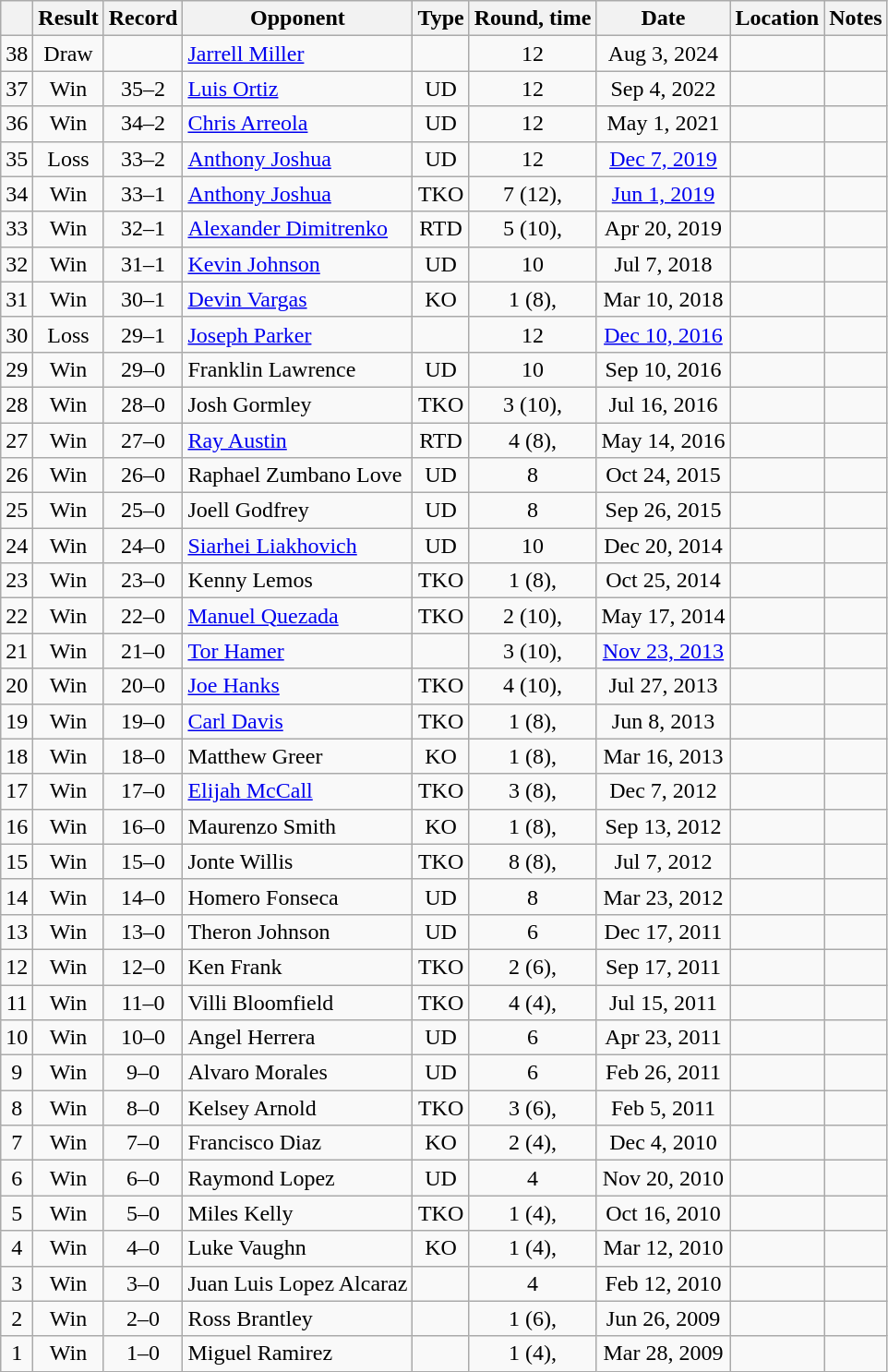<table class="wikitable" style="text-align:center">
<tr>
<th></th>
<th>Result</th>
<th>Record</th>
<th>Opponent</th>
<th>Type</th>
<th>Round, time</th>
<th>Date</th>
<th>Location</th>
<th>Notes</th>
</tr>
<tr>
<td>38</td>
<td>Draw</td>
<td></td>
<td style="text-align:left;"><a href='#'>Jarrell Miller</a></td>
<td></td>
<td>12</td>
<td>Aug 3, 2024</td>
<td style="text-align:left;"></td>
<td></td>
</tr>
<tr>
<td>37</td>
<td>Win</td>
<td>35–2</td>
<td style="text-align:left;"><a href='#'>Luis Ortiz</a></td>
<td>UD</td>
<td>12</td>
<td>Sep 4, 2022</td>
<td style="text-align:left;"></td>
<td></td>
</tr>
<tr>
<td>36</td>
<td>Win</td>
<td>34–2</td>
<td style="text-align:left;"><a href='#'>Chris Arreola</a></td>
<td>UD</td>
<td>12</td>
<td>May 1, 2021</td>
<td style="text-align:left;"></td>
<td></td>
</tr>
<tr>
<td>35</td>
<td>Loss</td>
<td>33–2</td>
<td style="text-align:left;"><a href='#'>Anthony Joshua</a></td>
<td>UD</td>
<td>12</td>
<td><a href='#'>Dec 7, 2019</a></td>
<td style="text-align:left;"></td>
<td style="text-align:left;"></td>
</tr>
<tr>
<td>34</td>
<td>Win</td>
<td>33–1</td>
<td style="text-align:left;"><a href='#'>Anthony Joshua</a></td>
<td>TKO</td>
<td>7 (12), </td>
<td><a href='#'>Jun 1, 2019</a></td>
<td style="text-align:left;"></td>
<td style="text-align:left;"></td>
</tr>
<tr>
<td>33</td>
<td>Win</td>
<td>32–1</td>
<td style="text-align:left;"><a href='#'>Alexander Dimitrenko</a></td>
<td>RTD</td>
<td>5 (10), </td>
<td>Apr 20, 2019</td>
<td style="text-align:left;"></td>
<td></td>
</tr>
<tr>
<td>32</td>
<td>Win</td>
<td>31–1</td>
<td style="text-align:left;"><a href='#'>Kevin Johnson</a></td>
<td>UD</td>
<td>10</td>
<td>Jul 7, 2018</td>
<td style="text-align:left;"></td>
<td></td>
</tr>
<tr>
<td>31</td>
<td>Win</td>
<td>30–1</td>
<td style="text-align:left;"><a href='#'>Devin Vargas</a></td>
<td>KO</td>
<td>1 (8), </td>
<td>Mar 10, 2018</td>
<td style="text-align:left;"></td>
<td></td>
</tr>
<tr>
<td>30</td>
<td>Loss</td>
<td>29–1</td>
<td style="text-align:left;"><a href='#'>Joseph Parker</a></td>
<td></td>
<td>12</td>
<td><a href='#'>Dec 10, 2016</a></td>
<td style="text-align:left;"></td>
<td style="text-align:left;"></td>
</tr>
<tr>
<td>29</td>
<td>Win</td>
<td>29–0</td>
<td style="text-align:left;">Franklin Lawrence</td>
<td>UD</td>
<td>10</td>
<td>Sep 10, 2016</td>
<td style="text-align:left;"></td>
<td style="text-align:left;"></td>
</tr>
<tr>
<td>28</td>
<td>Win</td>
<td>28–0</td>
<td style="text-align:left;">Josh Gormley</td>
<td>TKO</td>
<td>3 (10), </td>
<td>Jul 16, 2016</td>
<td style="text-align:left;"></td>
<td></td>
</tr>
<tr>
<td>27</td>
<td>Win</td>
<td>27–0</td>
<td style="text-align:left;"><a href='#'>Ray Austin</a></td>
<td>RTD</td>
<td>4 (8), </td>
<td>May 14, 2016</td>
<td style="text-align:left;"></td>
<td style="text-align:left;"></td>
</tr>
<tr>
<td>26</td>
<td>Win</td>
<td>26–0</td>
<td style="text-align:left;">Raphael Zumbano Love</td>
<td>UD</td>
<td>8</td>
<td>Oct 24, 2015</td>
<td style="text-align:left;"></td>
<td></td>
</tr>
<tr>
<td>25</td>
<td>Win</td>
<td>25–0</td>
<td style="text-align:left;">Joell Godfrey</td>
<td>UD</td>
<td>8</td>
<td>Sep 26, 2015</td>
<td style="text-align:left;"></td>
<td style="text-align:left;"></td>
</tr>
<tr>
<td>24</td>
<td>Win</td>
<td>24–0</td>
<td style="text-align:left;"><a href='#'>Siarhei Liakhovich</a></td>
<td>UD</td>
<td>10</td>
<td>Dec 20, 2014</td>
<td style="text-align:left;"></td>
<td style="text-align:left;"></td>
</tr>
<tr>
<td>23</td>
<td>Win</td>
<td>23–0</td>
<td style="text-align:left;">Kenny Lemos</td>
<td>TKO</td>
<td>1 (8), </td>
<td>Oct 25, 2014</td>
<td style="text-align:left;"></td>
<td></td>
</tr>
<tr>
<td>22</td>
<td>Win</td>
<td>22–0</td>
<td style="text-align:left;"><a href='#'>Manuel Quezada</a></td>
<td>TKO</td>
<td>2 (10), </td>
<td>May 17, 2014</td>
<td style="text-align:left;"></td>
<td style="text-align:left;"></td>
</tr>
<tr>
<td>21</td>
<td>Win</td>
<td>21–0</td>
<td style="text-align:left;"><a href='#'>Tor Hamer</a></td>
<td></td>
<td>3 (10), </td>
<td><a href='#'>Nov 23, 2013</a></td>
<td style="text-align:left;"></td>
<td style="text-align:left;"></td>
</tr>
<tr>
<td>20</td>
<td>Win</td>
<td>20–0</td>
<td style="text-align:left;"><a href='#'>Joe Hanks</a></td>
<td>TKO</td>
<td>4 (10), </td>
<td>Jul 27, 2013</td>
<td style="text-align:left;"></td>
<td style="text-align:left;"></td>
</tr>
<tr>
<td>19</td>
<td>Win</td>
<td>19–0</td>
<td style="text-align:left;"><a href='#'>Carl Davis</a></td>
<td>TKO</td>
<td>1 (8), </td>
<td>Jun 8, 2013</td>
<td style="text-align:left;"></td>
<td></td>
</tr>
<tr>
<td>18</td>
<td>Win</td>
<td>18–0</td>
<td style="text-align:left;">Matthew Greer</td>
<td>KO</td>
<td>1 (8), </td>
<td>Mar 16, 2013</td>
<td style="text-align:left;"></td>
<td></td>
</tr>
<tr>
<td>17</td>
<td>Win</td>
<td>17–0</td>
<td style="text-align:left;"><a href='#'>Elijah McCall</a></td>
<td>TKO</td>
<td>3 (8), </td>
<td>Dec 7, 2012</td>
<td style="text-align:left;"></td>
<td></td>
</tr>
<tr>
<td>16</td>
<td>Win</td>
<td>16–0</td>
<td style="text-align:left;">Maurenzo Smith</td>
<td>KO</td>
<td>1 (8), </td>
<td>Sep 13, 2012</td>
<td style="text-align:left;"></td>
<td></td>
</tr>
<tr>
<td>15</td>
<td>Win</td>
<td>15–0</td>
<td style="text-align:left;">Jonte Willis</td>
<td>TKO</td>
<td>8 (8), </td>
<td>Jul 7, 2012</td>
<td style="text-align:left;"></td>
<td></td>
</tr>
<tr>
<td>14</td>
<td>Win</td>
<td>14–0</td>
<td style="text-align:left;">Homero Fonseca</td>
<td>UD</td>
<td>8</td>
<td>Mar 23, 2012</td>
<td style="text-align:left;"></td>
<td></td>
</tr>
<tr>
<td>13</td>
<td>Win</td>
<td>13–0</td>
<td style="text-align:left;">Theron Johnson</td>
<td>UD</td>
<td>6</td>
<td>Dec 17, 2011</td>
<td style="text-align:left;"></td>
<td></td>
</tr>
<tr>
<td>12</td>
<td>Win</td>
<td>12–0</td>
<td style="text-align:left;">Ken Frank</td>
<td>TKO</td>
<td>2 (6), </td>
<td>Sep 17, 2011</td>
<td style="text-align:left;"></td>
<td></td>
</tr>
<tr>
<td>11</td>
<td>Win</td>
<td>11–0</td>
<td style="text-align:left;">Villi Bloomfield</td>
<td>TKO</td>
<td>4 (4), </td>
<td>Jul 15, 2011</td>
<td style="text-align:left;"></td>
<td></td>
</tr>
<tr>
<td>10</td>
<td>Win</td>
<td>10–0</td>
<td style="text-align:left;">Angel Herrera</td>
<td>UD</td>
<td>6</td>
<td>Apr 23, 2011</td>
<td style="text-align:left;"></td>
<td></td>
</tr>
<tr>
<td>9</td>
<td>Win</td>
<td>9–0</td>
<td style="text-align:left;">Alvaro Morales</td>
<td>UD</td>
<td>6</td>
<td>Feb 26, 2011</td>
<td style="text-align:left;"></td>
<td></td>
</tr>
<tr>
<td>8</td>
<td>Win</td>
<td>8–0</td>
<td style="text-align:left;">Kelsey Arnold</td>
<td>TKO</td>
<td>3 (6), </td>
<td>Feb 5, 2011</td>
<td style="text-align:left;"></td>
<td></td>
</tr>
<tr>
<td>7</td>
<td>Win</td>
<td>7–0</td>
<td style="text-align:left;">Francisco Diaz</td>
<td>KO</td>
<td>2 (4), </td>
<td>Dec 4, 2010</td>
<td style="text-align:left;"></td>
<td></td>
</tr>
<tr>
<td>6</td>
<td>Win</td>
<td>6–0</td>
<td style="text-align:left;">Raymond Lopez</td>
<td>UD</td>
<td>4</td>
<td>Nov 20, 2010</td>
<td style="text-align:left;"></td>
<td></td>
</tr>
<tr>
<td>5</td>
<td>Win</td>
<td>5–0</td>
<td style="text-align:left;">Miles Kelly</td>
<td>TKO</td>
<td>1 (4), </td>
<td>Oct 16, 2010</td>
<td style="text-align:left;"></td>
<td></td>
</tr>
<tr>
<td>4</td>
<td>Win</td>
<td>4–0</td>
<td style="text-align:left;">Luke Vaughn</td>
<td>KO</td>
<td>1 (4), </td>
<td>Mar 12, 2010</td>
<td style="text-align:left;"></td>
<td></td>
</tr>
<tr>
<td>3</td>
<td>Win</td>
<td>3–0</td>
<td style="text-align:left;">Juan Luis Lopez Alcaraz</td>
<td></td>
<td>4</td>
<td>Feb 12, 2010</td>
<td style="text-align:left;"></td>
<td></td>
</tr>
<tr>
<td>2</td>
<td>Win</td>
<td>2–0</td>
<td style="text-align:left;">Ross Brantley</td>
<td></td>
<td>1 (6), </td>
<td>Jun 26, 2009</td>
<td style="text-align:left;"></td>
<td></td>
</tr>
<tr>
<td>1</td>
<td>Win</td>
<td>1–0</td>
<td style="text-align:left;">Miguel Ramirez</td>
<td></td>
<td>1 (4), </td>
<td>Mar 28, 2009</td>
<td style="text-align:left;"></td>
<td></td>
</tr>
</table>
